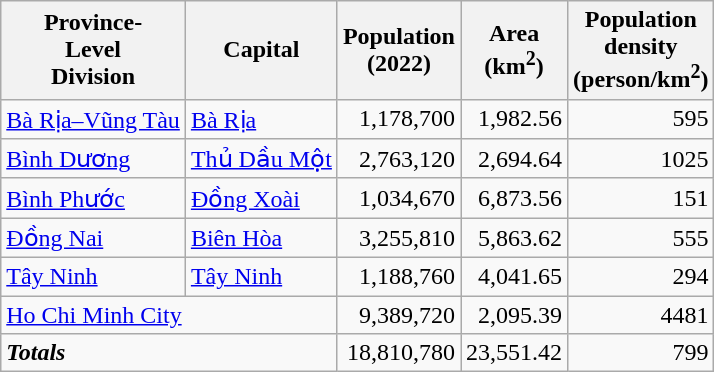<table class="wikitable sortable">
<tr>
<th>Province-<br>Level<br>Division</th>
<th>Capital</th>
<th>Population<br>(2022)</th>
<th>Area<br>(km<sup>2</sup>)</th>
<th>Population<br>density<br>(person/km<sup>2</sup>)</th>
</tr>
<tr>
<td><a href='#'>Bà Rịa–Vũng Tàu</a></td>
<td><a href='#'>Bà Rịa</a></td>
<td align="right">1,178,700</td>
<td align="right">1,982.56</td>
<td align="right">595</td>
</tr>
<tr>
<td><a href='#'>Bình Dương</a></td>
<td><a href='#'>Thủ Dầu Một</a></td>
<td align="right">2,763,120</td>
<td align="right">2,694.64</td>
<td align="right">1025</td>
</tr>
<tr>
<td><a href='#'>Bình Phước</a></td>
<td><a href='#'>Đồng Xoài</a></td>
<td align="right">1,034,670</td>
<td align="right">6,873.56</td>
<td align="right">151</td>
</tr>
<tr>
<td><a href='#'>Đồng Nai</a></td>
<td><a href='#'>Biên Hòa</a></td>
<td align="right">3,255,810</td>
<td align="right">5,863.62</td>
<td align="right">555</td>
</tr>
<tr>
<td><a href='#'>Tây Ninh</a></td>
<td><a href='#'>Tây Ninh</a></td>
<td align="right">1,188,760</td>
<td align="right">4,041.65</td>
<td align="right">294</td>
</tr>
<tr>
<td colspan=2><a href='#'>Ho Chi Minh City</a></td>
<td align="right">9,389,720</td>
<td align="right">2,095.39</td>
<td align="right">4481</td>
</tr>
<tr>
<td colspan=2><strong><em>Totals</em></strong></td>
<td align="right">18,810,780</td>
<td align="right">23,551.42</td>
<td align="right">799</td>
</tr>
</table>
